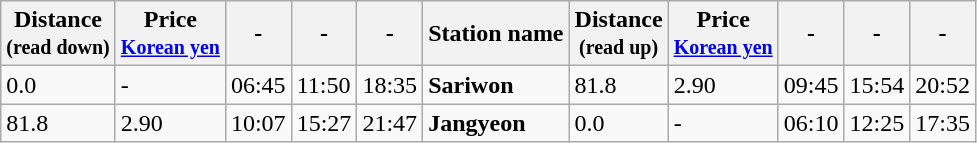<table class="wikitable">
<tr>
<th>Distance<br><small>(read down)</small></th>
<th>Price<br><small><a href='#'>Korean yen</a></small></th>
<th><strong>-</strong></th>
<th><strong>-</strong></th>
<th><strong>-</strong></th>
<th>Station name</th>
<th>Distance<br><small>(read up)</small></th>
<th>Price<br><small><a href='#'>Korean yen</a></small></th>
<th><strong>-</strong></th>
<th><strong>-</strong></th>
<th><strong>-</strong></th>
</tr>
<tr>
<td>0.0</td>
<td>-</td>
<td>06:45</td>
<td>11:50</td>
<td>18:35</td>
<td><strong>Sariwon</strong></td>
<td>81.8</td>
<td>2.90</td>
<td>09:45</td>
<td>15:54</td>
<td>20:52</td>
</tr>
<tr>
<td>81.8</td>
<td>2.90</td>
<td>10:07</td>
<td>15:27</td>
<td>21:47</td>
<td><strong>Jangyeon</strong></td>
<td>0.0</td>
<td>-</td>
<td>06:10</td>
<td>12:25</td>
<td>17:35</td>
</tr>
</table>
